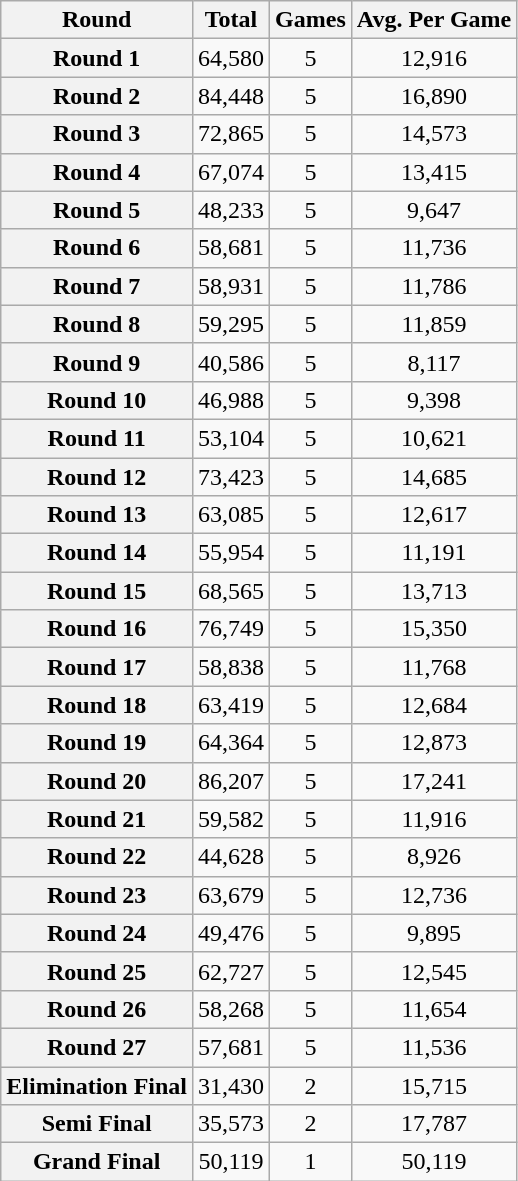<table class="wikitable plainrowheaders sortable" style="text-align:center;">
<tr>
<th>Round</th>
<th>Total</th>
<th>Games</th>
<th>Avg. Per Game</th>
</tr>
<tr>
<th scope='row'>Round 1</th>
<td>64,580</td>
<td>5</td>
<td>12,916</td>
</tr>
<tr>
<th scope='row'>Round 2</th>
<td>84,448</td>
<td>5</td>
<td>16,890</td>
</tr>
<tr>
<th scope='row'>Round 3</th>
<td>72,865</td>
<td>5</td>
<td>14,573</td>
</tr>
<tr>
<th scope='row'>Round 4</th>
<td>67,074</td>
<td>5</td>
<td>13,415</td>
</tr>
<tr>
<th scope='row'>Round 5</th>
<td>48,233</td>
<td>5</td>
<td>9,647</td>
</tr>
<tr>
<th scope='row'>Round 6</th>
<td>58,681</td>
<td>5</td>
<td>11,736</td>
</tr>
<tr>
<th scope='row'>Round 7</th>
<td>58,931</td>
<td>5</td>
<td>11,786</td>
</tr>
<tr>
<th scope='row'>Round 8</th>
<td>59,295</td>
<td>5</td>
<td>11,859</td>
</tr>
<tr>
<th scope='row'>Round 9</th>
<td>40,586</td>
<td>5</td>
<td>8,117</td>
</tr>
<tr>
<th scope='row'>Round 10</th>
<td>46,988</td>
<td>5</td>
<td>9,398</td>
</tr>
<tr>
<th scope='row'>Round 11</th>
<td>53,104</td>
<td>5</td>
<td>10,621</td>
</tr>
<tr>
<th scope='row'>Round 12</th>
<td>73,423</td>
<td>5</td>
<td>14,685</td>
</tr>
<tr>
<th scope='row'>Round 13</th>
<td>63,085</td>
<td>5</td>
<td>12,617</td>
</tr>
<tr>
<th scope='row'>Round 14</th>
<td>55,954</td>
<td>5</td>
<td>11,191</td>
</tr>
<tr>
<th scope='row'>Round 15</th>
<td>68,565</td>
<td>5</td>
<td>13,713</td>
</tr>
<tr>
<th scope='row'>Round 16</th>
<td>76,749</td>
<td>5</td>
<td>15,350</td>
</tr>
<tr>
<th scope='row'>Round 17</th>
<td>58,838</td>
<td>5</td>
<td>11,768</td>
</tr>
<tr>
<th scope='row'>Round 18</th>
<td>63,419</td>
<td>5</td>
<td>12,684</td>
</tr>
<tr>
<th scope='row'>Round 19</th>
<td>64,364</td>
<td>5</td>
<td>12,873</td>
</tr>
<tr>
<th scope='row'>Round 20</th>
<td>86,207</td>
<td>5</td>
<td>17,241</td>
</tr>
<tr>
<th scope='row'>Round 21</th>
<td>59,582</td>
<td>5</td>
<td>11,916</td>
</tr>
<tr>
<th scope='row'>Round 22</th>
<td>44,628</td>
<td>5</td>
<td>8,926</td>
</tr>
<tr>
<th scope='row'>Round 23</th>
<td>63,679</td>
<td>5</td>
<td>12,736</td>
</tr>
<tr>
<th scope='row'>Round 24</th>
<td>49,476</td>
<td>5</td>
<td>9,895</td>
</tr>
<tr>
<th scope='row'>Round 25</th>
<td>62,727</td>
<td>5</td>
<td>12,545</td>
</tr>
<tr>
<th scope='row'>Round 26</th>
<td>58,268</td>
<td>5</td>
<td>11,654</td>
</tr>
<tr>
<th scope='row'>Round 27</th>
<td>57,681</td>
<td>5</td>
<td>11,536</td>
</tr>
<tr>
<th scope='row'>Elimination Final</th>
<td>31,430</td>
<td>2</td>
<td>15,715</td>
</tr>
<tr>
<th scope='row'>Semi Final</th>
<td>35,573</td>
<td>2</td>
<td>17,787</td>
</tr>
<tr>
<th scope='row'>Grand Final</th>
<td>50,119</td>
<td>1</td>
<td>50,119</td>
</tr>
</table>
